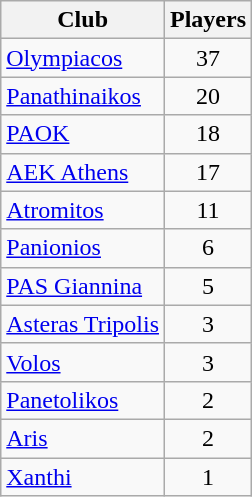<table class="wikitable" style="margin-right: 0;">
<tr text-align:center;">
<th>Club</th>
<th>Players</th>
</tr>
<tr>
<td><a href='#'>Olympiacos</a></td>
<td align="center">37</td>
</tr>
<tr>
<td><a href='#'>Panathinaikos</a></td>
<td align="center">20</td>
</tr>
<tr>
<td><a href='#'>PAOK</a></td>
<td align="center">18</td>
</tr>
<tr>
<td><a href='#'>AEK Athens</a></td>
<td align="center">17</td>
</tr>
<tr>
<td><a href='#'>Atromitos</a></td>
<td align="center">11</td>
</tr>
<tr>
<td><a href='#'>Panionios</a></td>
<td align="center">6</td>
</tr>
<tr>
<td><a href='#'>PAS Giannina</a></td>
<td align="center">5</td>
</tr>
<tr>
<td><a href='#'>Asteras Tripolis</a></td>
<td align="center">3</td>
</tr>
<tr>
<td><a href='#'>Volos</a></td>
<td align="center">3</td>
</tr>
<tr>
<td><a href='#'>Panetolikos</a></td>
<td align="center">2</td>
</tr>
<tr>
<td><a href='#'>Aris</a></td>
<td align="center">2</td>
</tr>
<tr>
<td><a href='#'>Xanthi</a></td>
<td align="center">1</td>
</tr>
</table>
